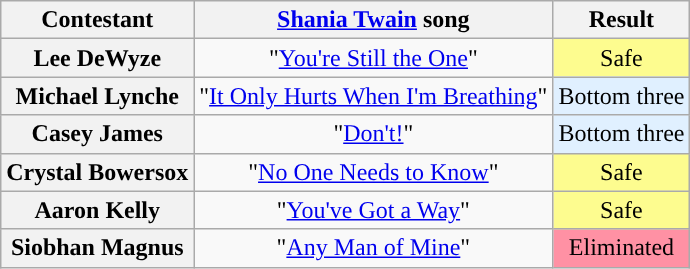<table class="wikitable unsortable" style="text-align:center;">
<tr>
<th scope="col">Contestant</th>
<th scope="col"><a href='#'>Shania Twain</a> song</th>
<th scope="col">Result</th>
</tr>
<tr>
<th scope="row">Lee DeWyze</th>
<td>"<a href='#'>You're Still the One</a>"</td>
<td style="background:#FDFC8F">Safe</td>
</tr>
<tr>
<th scope="row">Michael Lynche</th>
<td>"<a href='#'>It Only Hurts When I'm Breathing</a>"</td>
<td bgcolor="E0F0FF">Bottom three</td>
</tr>
<tr>
<th scope="row">Casey James</th>
<td>"<a href='#'>Don't!</a>"</td>
<td bgcolor="E0F0FF">Bottom three</td>
</tr>
<tr>
<th scope="row">Crystal Bowersox</th>
<td>"<a href='#'>No One Needs to Know</a>"</td>
<td style="background:#FDFC8F">Safe</td>
</tr>
<tr>
<th scope="row">Aaron Kelly</th>
<td>"<a href='#'>You've Got a Way</a>"</td>
<td style="background:#FDFC8F">Safe</td>
</tr>
<tr>
<th scope="row">Siobhan Magnus</th>
<td>"<a href='#'>Any Man of Mine</a>"</td>
<td bgcolor="FF91A4">Eliminated</td>
</tr>
</table>
